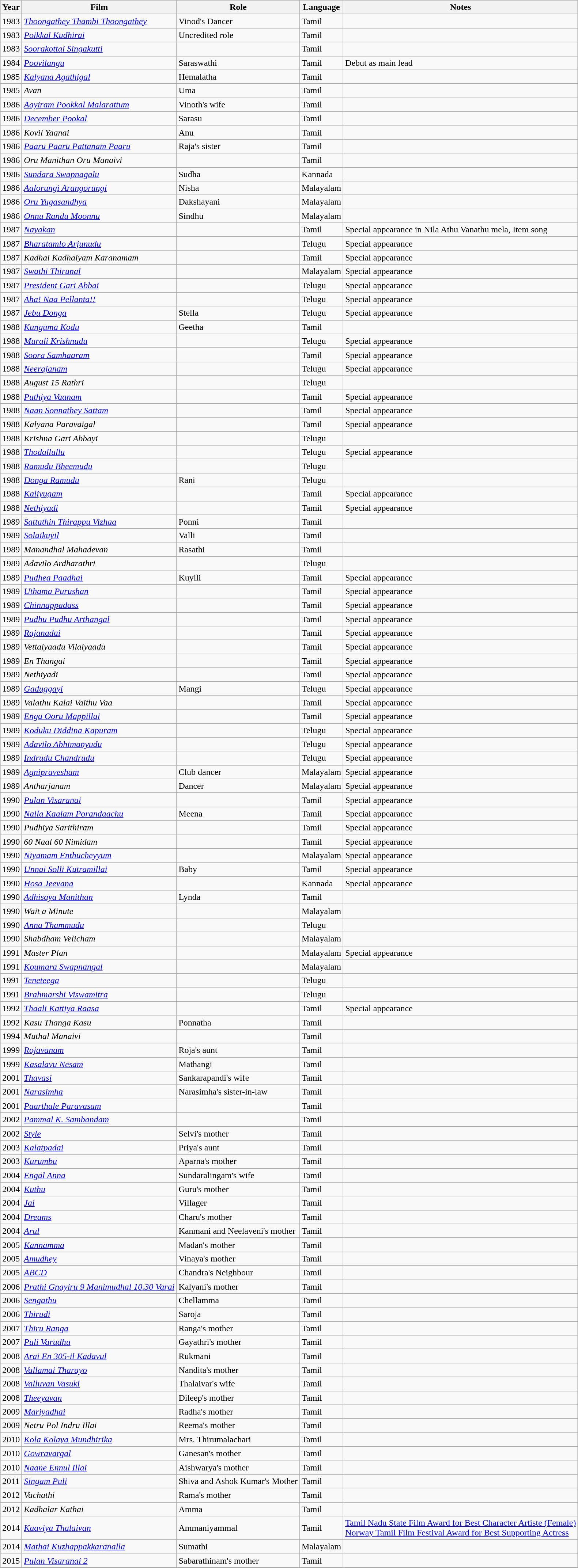<table class="wikitable sortable">
<tr>
<th>Year</th>
<th>Film</th>
<th>Role</th>
<th>Language</th>
<th class="unsortable">Notes</th>
</tr>
<tr 1982     Kanmani Poonga uncredited>
<td>1983</td>
<td><em> <a href='#'>Thoongathey Thambi Thoongathey</a></em></td>
<td>Vinod's Dancer</td>
<td>Tamil</td>
<td></td>
</tr>
<tr>
<td>1983</td>
<td><em><a href='#'>Poikkal Kudhirai</a></em></td>
<td>Uncredited role</td>
<td>Tamil</td>
<td></td>
</tr>
<tr>
<td>1983</td>
<td><em><a href='#'>Soorakottai Singakutti</a></em></td>
<td></td>
<td>Tamil</td>
<td></td>
</tr>
<tr>
<td>1984</td>
<td><em><a href='#'>Poovilangu</a></em></td>
<td>Saraswathi</td>
<td>Tamil</td>
<td>Debut as main lead</td>
</tr>
<tr>
<td>1985</td>
<td><em><a href='#'>Kalyana Agathigal</a></em></td>
<td>Hemalatha</td>
<td>Tamil</td>
<td></td>
</tr>
<tr>
<td>1985</td>
<td><em>Avan</em></td>
<td>Uma</td>
<td>Tamil</td>
<td></td>
</tr>
<tr>
<td>1986</td>
<td><em><a href='#'>Aayiram Pookkal Malarattum</a></em></td>
<td>Vinoth's wife</td>
<td>Tamil</td>
<td></td>
</tr>
<tr>
<td>1986</td>
<td><em><a href='#'>December Pookal</a></em></td>
<td>Sarasu</td>
<td>Tamil</td>
<td></td>
</tr>
<tr>
<td>1986</td>
<td><em>Kovil Yaanai</em></td>
<td>Anu</td>
<td>Tamil</td>
<td></td>
</tr>
<tr>
<td>1986</td>
<td><em><a href='#'>Paaru Paaru Pattanam Paaru</a></em></td>
<td>Raja's sister</td>
<td>Tamil</td>
<td></td>
</tr>
<tr>
<td>1986</td>
<td><em>Oru Manithan Oru Manaivi</em></td>
<td></td>
<td>Tamil</td>
<td></td>
</tr>
<tr>
<td>1986</td>
<td><em><a href='#'>Sundara Swapnagalu</a></em></td>
<td>Sudha</td>
<td>Kannada</td>
<td></td>
</tr>
<tr>
<td>1986</td>
<td><em><a href='#'>Aalorungi Arangorungi</a></em></td>
<td>Nisha</td>
<td>Malayalam</td>
<td></td>
</tr>
<tr>
<td>1986</td>
<td><em><a href='#'>Oru Yugasandhya</a></em></td>
<td>Dakshayani</td>
<td>Malayalam</td>
<td></td>
</tr>
<tr>
<td>1986</td>
<td><em><a href='#'>Onnu Randu Moonnu</a></em></td>
<td>Sindhu</td>
<td>Malayalam</td>
<td></td>
</tr>
<tr>
<td>1987</td>
<td><em><a href='#'>Nayakan</a></em></td>
<td></td>
<td>Tamil</td>
<td>Special appearance in Nila Athu Vanathu mela, Item song</td>
</tr>
<tr>
<td>1987</td>
<td><em><a href='#'>Bharatamlo Arjunudu</a></em></td>
<td></td>
<td>Telugu</td>
<td>Special appearance</td>
</tr>
<tr>
<td>1987</td>
<td><em>Kadhai Kadhaiyam Karanamam</em></td>
<td></td>
<td>Tamil</td>
<td>Special appearance</td>
</tr>
<tr>
<td>1987</td>
<td><em><a href='#'>Swathi Thirunal</a></em></td>
<td></td>
<td>Malayalam</td>
<td>Special appearance</td>
</tr>
<tr>
<td>1987</td>
<td><em><a href='#'>President Gari Abbai</a></em></td>
<td></td>
<td>Telugu</td>
<td>Special appearance</td>
</tr>
<tr>
<td>1987</td>
<td><em><a href='#'>Aha! Naa Pellanta!!</a></em></td>
<td></td>
<td>Telugu</td>
<td>Special appearance</td>
</tr>
<tr>
<td>1987</td>
<td><em><a href='#'>Jebu Donga</a></em></td>
<td>Stella</td>
<td>Telugu</td>
<td>Special appearance</td>
</tr>
<tr>
<td>1988</td>
<td><em><a href='#'>Kunguma Kodu</a></em></td>
<td>Geetha</td>
<td>Tamil</td>
<td></td>
</tr>
<tr>
<td>1988</td>
<td><em><a href='#'>Murali Krishnudu</a></em></td>
<td></td>
<td>Telugu</td>
<td>Special appearance</td>
</tr>
<tr>
<td>1988</td>
<td><em><a href='#'>Soora Samhaaram</a></em></td>
<td></td>
<td>Tamil</td>
<td>Special appearance</td>
</tr>
<tr>
<td>1988</td>
<td><em><a href='#'>Neerajanam</a></em></td>
<td></td>
<td>Telugu</td>
<td>Special appearance</td>
</tr>
<tr>
<td>1988</td>
<td><em>August 15 Rathri</em></td>
<td></td>
<td>Telugu</td>
<td></td>
</tr>
<tr>
<td>1988</td>
<td><em><a href='#'>Puthiya Vaanam</a></em></td>
<td></td>
<td>Tamil</td>
<td>Special appearance</td>
</tr>
<tr>
<td>1988</td>
<td><em><a href='#'>Naan Sonnathey Sattam</a></em></td>
<td></td>
<td>Tamil</td>
<td>Special appearance</td>
</tr>
<tr>
<td>1988</td>
<td><em>Kalyana Paravaigal</em></td>
<td></td>
<td>Tamil</td>
<td>Special appearance</td>
</tr>
<tr>
<td>1988</td>
<td><em>Krishna Gari Abbayi </em></td>
<td></td>
<td>Telugu</td>
<td></td>
</tr>
<tr>
<td>1988</td>
<td><em><a href='#'>Thodallullu</a></em></td>
<td></td>
<td>Telugu</td>
<td>Special appearance</td>
</tr>
<tr>
<td>1988</td>
<td><em><a href='#'>Ramudu Bheemudu</a></em></td>
<td></td>
<td>Telugu</td>
<td></td>
</tr>
<tr>
<td>1988</td>
<td><em><a href='#'>Donga Ramudu</a></em></td>
<td>Rani</td>
<td>Telugu</td>
<td></td>
</tr>
<tr>
<td>1988</td>
<td><em><a href='#'>Kaliyugam</a></em></td>
<td></td>
<td>Tamil</td>
<td>Special appearance</td>
</tr>
<tr>
<td>1988</td>
<td><em><a href='#'>Nethiyadi</a></em></td>
<td></td>
<td>Tamil</td>
<td>Special appearance</td>
</tr>
<tr>
<td>1989</td>
<td><em><a href='#'>Sattathin Thirappu Vizhaa</a></em></td>
<td>Ponni</td>
<td>Tamil</td>
<td></td>
</tr>
<tr>
<td>1989</td>
<td><em><a href='#'>Solaikuyil</a></em></td>
<td>Valli</td>
<td>Tamil</td>
<td></td>
</tr>
<tr>
<td>1989</td>
<td><em>Manandhal Mahadevan</em></td>
<td>Rasathi</td>
<td>Tamil</td>
<td></td>
</tr>
<tr>
<td>1989</td>
<td><em>Adavilo Ardharathri</em></td>
<td></td>
<td>Telugu</td>
<td></td>
</tr>
<tr>
<td>1989</td>
<td><em><a href='#'>Pudhea Paadhai</a></em></td>
<td>Kuyili</td>
<td>Tamil</td>
<td>Special appearance</td>
</tr>
<tr>
<td>1989</td>
<td><em><a href='#'>Uthama Purushan</a></em></td>
<td></td>
<td>Tamil</td>
<td>Special appearance</td>
</tr>
<tr>
<td>1989</td>
<td><em><a href='#'>Chinnappadass</a></em></td>
<td></td>
<td>Tamil</td>
<td>Special appearance</td>
</tr>
<tr>
<td>1989</td>
<td><em><a href='#'>Pudhu Pudhu Arthangal</a></em></td>
<td></td>
<td>Tamil</td>
<td>Special appearance</td>
</tr>
<tr>
<td>1989</td>
<td><em><a href='#'>Rajanadai</a></em></td>
<td></td>
<td>Tamil</td>
<td>Special appearance</td>
</tr>
<tr>
<td>1989</td>
<td><em>Vettaiyaadu Vilaiyaadu</em></td>
<td></td>
<td>Tamil</td>
<td>Special appearance</td>
</tr>
<tr>
<td>1989</td>
<td><em>En Thangai</em></td>
<td></td>
<td>Tamil</td>
<td>Special appearance</td>
</tr>
<tr>
<td>1989</td>
<td><em>Nethiyadi</em></td>
<td></td>
<td>Tamil</td>
<td>Special appearance</td>
</tr>
<tr>
<td>1989</td>
<td><em><a href='#'>Gaduggayi</a></em></td>
<td>Mangi</td>
<td>Telugu</td>
<td>Special appearance</td>
</tr>
<tr>
<td>1989</td>
<td><em>Valathu Kalai Vaithu Vaa</em></td>
<td></td>
<td>Tamil</td>
<td>Special appearance</td>
</tr>
<tr>
<td>1989</td>
<td><em><a href='#'>Enga Ooru Mappillai</a></em></td>
<td></td>
<td>Tamil</td>
<td>Special appearance</td>
</tr>
<tr>
<td>1989</td>
<td><em><a href='#'>Koduku Diddina Kapuram</a></em></td>
<td></td>
<td>Telugu</td>
<td>Special appearance</td>
</tr>
<tr>
<td>1989</td>
<td><em><a href='#'>Adavilo Abhimanyudu</a></em></td>
<td></td>
<td>Telugu</td>
<td>Special appearance</td>
</tr>
<tr>
<td>1989</td>
<td><em><a href='#'>Indrudu Chandrudu</a></em></td>
<td></td>
<td>Telugu</td>
<td>Special appearance</td>
</tr>
<tr>
<td>1989</td>
<td><em><a href='#'>Agnipravesham</a></em></td>
<td>Club dancer</td>
<td>Malayalam</td>
<td>Special appearance</td>
</tr>
<tr>
<td>1989</td>
<td><em>Antharjanam</em></td>
<td>Dancer</td>
<td>Malayalam</td>
<td>Special appearance</td>
</tr>
<tr>
<td>1990</td>
<td><em><a href='#'>Pulan Visaranai</a></em></td>
<td></td>
<td>Tamil</td>
<td>Special appearance</td>
</tr>
<tr>
<td>1990</td>
<td><em><a href='#'>Nalla Kaalam Porandaachu</a></em></td>
<td>Meena</td>
<td>Tamil</td>
<td>Special appearance</td>
</tr>
<tr>
<td>1990</td>
<td><em>Pudhiya Sarithiram</em></td>
<td></td>
<td>Tamil</td>
<td>Special appearance</td>
</tr>
<tr>
<td>1990</td>
<td><em>60 Naal 60 Nimidam</em></td>
<td></td>
<td>Tamil</td>
<td>Special appearance</td>
</tr>
<tr>
<td>1990</td>
<td><em><a href='#'>Niyamam Enthucheyyum</a></em></td>
<td></td>
<td>Malayalam</td>
<td>Special appearance</td>
</tr>
<tr>
<td>1990</td>
<td><em><a href='#'>Unnai Solli Kutramillai</a></em></td>
<td>Baby</td>
<td>Tamil</td>
<td>Special appearance</td>
</tr>
<tr>
<td>1990</td>
<td><em><a href='#'>Hosa Jeevana</a></em></td>
<td></td>
<td>Kannada</td>
<td>Special appearance</td>
</tr>
<tr>
<td>1990</td>
<td><em><a href='#'>Adhisaya Manithan</a></em></td>
<td>Lynda</td>
<td>Tamil</td>
<td></td>
</tr>
<tr>
<td>1990</td>
<td><em>Wait a Minute</em></td>
<td></td>
<td>Malayalam</td>
<td></td>
</tr>
<tr>
<td>1990</td>
<td><em><a href='#'>Anna Thammudu</a></em></td>
<td></td>
<td>Telugu</td>
<td></td>
</tr>
<tr>
<td>1990</td>
<td><em>Shabdham Velicham</em></td>
<td></td>
<td>Malayalam</td>
<td></td>
</tr>
<tr>
<td>1991</td>
<td><em>Master Plan</em></td>
<td></td>
<td>Malayalam</td>
<td>Special appearance</td>
</tr>
<tr>
<td>1991</td>
<td><em><a href='#'>Koumara Swapnangal</a></em></td>
<td></td>
<td>Malayalam</td>
<td></td>
</tr>
<tr>
<td>1991</td>
<td><em><a href='#'>Teneteega</a></em></td>
<td></td>
<td>Telugu</td>
<td></td>
</tr>
<tr>
<td>1991</td>
<td><em><a href='#'>Brahmarshi Viswamitra</a></em></td>
<td></td>
<td>Telugu</td>
<td></td>
</tr>
<tr>
<td>1992</td>
<td><em><a href='#'>Thaali Kattiya Raasa</a></em></td>
<td></td>
<td>Tamil</td>
<td>Special appearance</td>
</tr>
<tr>
<td>1992</td>
<td><em>Kasu Thanga Kasu</em></td>
<td>Ponnatha</td>
<td>Tamil</td>
<td></td>
</tr>
<tr>
<td>1994</td>
<td><em>Muthal Manaivi</em></td>
<td></td>
<td>Tamil</td>
<td></td>
</tr>
<tr>
<td>1999</td>
<td><em><a href='#'>Rojavanam</a></em></td>
<td>Roja's aunt</td>
<td>Tamil</td>
<td></td>
</tr>
<tr>
<td>1999</td>
<td><em><a href='#'>Kasalavu Nesam</a></em></td>
<td>Mathangi</td>
<td>Tamil</td>
<td></td>
</tr>
<tr>
<td>2001</td>
<td><em><a href='#'>Thavasi</a></em></td>
<td>Sankarapandi's wife</td>
<td>Tamil</td>
<td></td>
</tr>
<tr>
<td>2001</td>
<td><em><a href='#'>Narasimha</a></em></td>
<td>Narasimha's sister-in-law</td>
<td>Tamil</td>
<td></td>
</tr>
<tr>
<td>2001</td>
<td><em><a href='#'>Paarthale Paravasam</a></em></td>
<td></td>
<td>Tamil</td>
<td></td>
</tr>
<tr>
<td>2002</td>
<td><em><a href='#'>Pammal K. Sambandam</a></em></td>
<td></td>
<td>Tamil</td>
<td></td>
</tr>
<tr>
<td>2002</td>
<td><em><a href='#'>Style</a></em></td>
<td>Selvi's mother</td>
<td>Tamil</td>
<td></td>
</tr>
<tr>
<td>2003</td>
<td><em><a href='#'>Kalatpadai</a></em></td>
<td>Priya's aunt</td>
<td>Tamil</td>
<td></td>
</tr>
<tr>
<td>2003</td>
<td><em><a href='#'>Kurumbu</a></em></td>
<td>Aparna's mother</td>
<td>Tamil</td>
<td></td>
</tr>
<tr>
<td>2004</td>
<td><em><a href='#'>Engal Anna</a></em></td>
<td>Sundaralingam's wife</td>
<td>Tamil</td>
<td></td>
</tr>
<tr>
<td>2004</td>
<td><em><a href='#'>Kuthu</a></em></td>
<td>Guru's mother</td>
<td>Tamil</td>
<td></td>
</tr>
<tr>
<td>2004</td>
<td><em><a href='#'>Jai</a></em></td>
<td>Villager</td>
<td>Tamil</td>
<td></td>
</tr>
<tr>
<td>2004</td>
<td><em><a href='#'>Dreams</a></em></td>
<td>Charu's mother</td>
<td>Tamil</td>
<td></td>
</tr>
<tr>
<td>2004</td>
<td><em><a href='#'>Arul</a></em></td>
<td>Kanmani and Neelaveni's mother</td>
<td>Tamil</td>
<td></td>
</tr>
<tr>
<td>2005</td>
<td><em><a href='#'>Kannamma</a></em></td>
<td>Madan's mother</td>
<td>Tamil</td>
<td></td>
</tr>
<tr>
<td>2005</td>
<td><em><a href='#'>Amudhey</a></em></td>
<td>Vinaya's mother</td>
<td>Tamil</td>
<td></td>
</tr>
<tr>
<td>2005</td>
<td><em><a href='#'>ABCD</a></em></td>
<td>Chandra's Neighbour</td>
<td>Tamil</td>
<td></td>
</tr>
<tr>
<td>2006</td>
<td><em><a href='#'>Prathi Gnayiru 9 Manimudhal 10.30 Varai</a></em></td>
<td>Kalyani's mother</td>
<td>Tamil</td>
<td></td>
</tr>
<tr>
<td>2006</td>
<td><em><a href='#'>Sengathu</a></em></td>
<td>Chellamma</td>
<td>Tamil</td>
<td></td>
</tr>
<tr>
<td>2006</td>
<td><em><a href='#'>Thirudi</a></em></td>
<td>Saroja</td>
<td>Tamil</td>
<td></td>
</tr>
<tr>
<td>2007</td>
<td><em><a href='#'>Thiru Ranga</a></em></td>
<td>Ranga's mother</td>
<td>Tamil</td>
<td></td>
</tr>
<tr>
<td>2007</td>
<td><em><a href='#'>Puli Varudhu</a></em></td>
<td>Gayathri's mother</td>
<td>Tamil</td>
<td></td>
</tr>
<tr>
<td>2008</td>
<td><em><a href='#'>Arai En 305-il Kadavul</a></em></td>
<td>Rukmani</td>
<td>Tamil</td>
<td></td>
</tr>
<tr>
<td>2008</td>
<td><em><a href='#'>Vallamai Tharayo</a></em></td>
<td>Nandita's mother</td>
<td>Tamil</td>
<td></td>
</tr>
<tr>
<td>2008</td>
<td><em><a href='#'>Valluvan Vasuki</a></em></td>
<td>Thalaivar's wife</td>
<td>Tamil</td>
<td></td>
</tr>
<tr>
<td>2008</td>
<td><em><a href='#'>Theeyavan</a></em></td>
<td>Dileep's mother</td>
<td>Tamil</td>
<td></td>
</tr>
<tr>
<td>2009</td>
<td><em><a href='#'>Mariyadhai</a></em></td>
<td>Radha's mother</td>
<td>Tamil</td>
<td></td>
</tr>
<tr>
<td>2009</td>
<td><em>Netru Pol Indru Illai </em></td>
<td>Reema's mother</td>
<td>Tamil</td>
<td></td>
</tr>
<tr>
<td>2010</td>
<td><em><a href='#'>Kola Kolaya Mundhirika</a></em></td>
<td>Mrs. Thirumalachari</td>
<td>Tamil</td>
<td></td>
</tr>
<tr>
<td>2010</td>
<td><em><a href='#'>Gowravargal</a></em></td>
<td>Ganesan's mother</td>
<td>Tamil</td>
<td></td>
</tr>
<tr>
<td>2010</td>
<td><em><a href='#'>Naane Ennul Illai</a></em></td>
<td>Aishwarya's mother</td>
<td>Tamil</td>
<td></td>
</tr>
<tr>
<td>2011</td>
<td><em><a href='#'>Singam Puli</a></em></td>
<td>Shiva and Ashok Kumar's Mother</td>
<td>Tamil</td>
<td></td>
</tr>
<tr>
<td>2012</td>
<td><em>Vachathi</em></td>
<td>Rama's mother</td>
<td>Tamil</td>
<td></td>
</tr>
<tr>
<td>2012</td>
<td><em>Kadhalar Kathai</em></td>
<td>Amma</td>
<td>Tamil</td>
<td></td>
</tr>
<tr>
<td>2014</td>
<td><em><a href='#'>Kaaviya Thalaivan</a></em></td>
<td>Ammaniyammal</td>
<td>Tamil</td>
<td><a href='#'>Tamil Nadu State Film Award for Best Character Artiste (Female)</a> <br> <a href='#'>Norway Tamil Film Festival Award for Best Supporting Actress</a></td>
</tr>
<tr>
<td>2014</td>
<td><em><a href='#'>Mathai Kuzhappakkaranalla</a></em></td>
<td>Sumathi</td>
<td>Malayalam</td>
<td></td>
</tr>
<tr>
<td>2015</td>
<td><em><a href='#'>Pulan Visaranai 2</a></em></td>
<td>Sabarathinam's mother</td>
<td>Tamil</td>
<td></td>
</tr>
<tr>
</tr>
</table>
